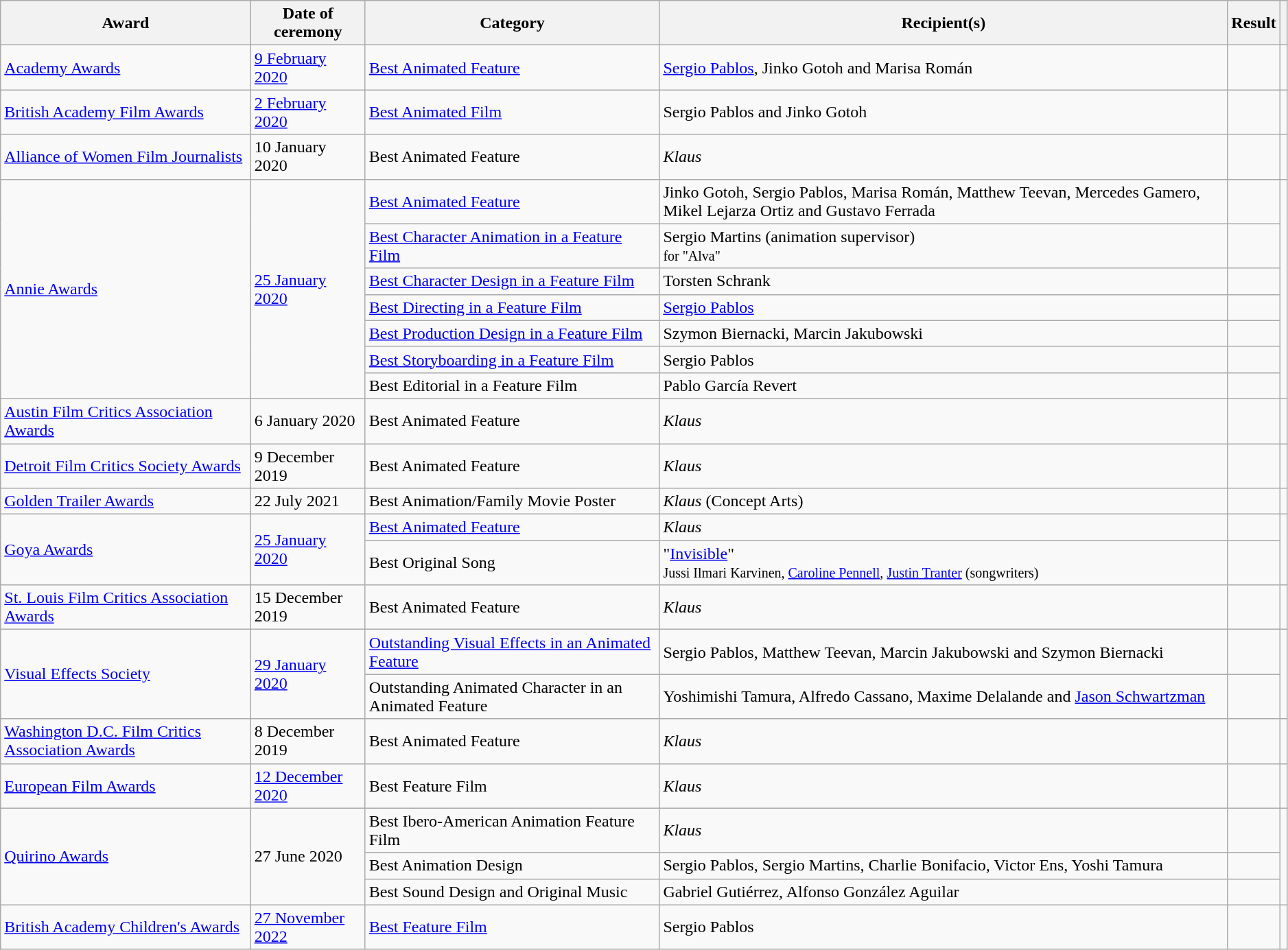<table class="wikitable sortable plainrowheaders col6center" style="width: 99%;">
<tr>
<th scope="col">Award</th>
<th scope="col">Date of ceremony</th>
<th scope="col">Category</th>
<th scope="col">Recipient(s)</th>
<th scope="col">Result</th>
<th scope="col" class="unsortable"></th>
</tr>
<tr>
<td><a href='#'>Academy Awards</a></td>
<td><a href='#'>9 February 2020</a></td>
<td><a href='#'>Best Animated Feature</a></td>
<td><a href='#'>Sergio Pablos</a>, Jinko Gotoh and Marisa Román</td>
<td></td>
<td></td>
</tr>
<tr>
<td><a href='#'>British Academy Film Awards</a></td>
<td><a href='#'>2 February 2020</a></td>
<td><a href='#'>Best Animated Film</a></td>
<td>Sergio Pablos and Jinko Gotoh</td>
<td></td>
<td></td>
</tr>
<tr>
<td><a href='#'>Alliance of Women Film Journalists</a></td>
<td>10 January 2020</td>
<td>Best Animated Feature</td>
<td><em>Klaus</em></td>
<td></td>
<td></td>
</tr>
<tr>
<td rowspan="7"><a href='#'>Annie Awards</a></td>
<td rowspan="7"><a href='#'>25 January 2020</a></td>
<td><a href='#'>Best Animated Feature</a></td>
<td>Jinko Gotoh, Sergio Pablos, Marisa Román, Matthew Teevan, Mercedes Gamero, Mikel Lejarza Ortiz and Gustavo Ferrada</td>
<td></td>
<td rowspan="7"></td>
</tr>
<tr>
<td><a href='#'>Best Character Animation in a Feature Film</a></td>
<td>Sergio Martins (animation supervisor)<br><small>for "Alva"</small></td>
<td></td>
</tr>
<tr>
<td><a href='#'>Best Character Design in a Feature Film</a></td>
<td>Torsten Schrank</td>
<td></td>
</tr>
<tr>
<td><a href='#'>Best Directing in a Feature Film</a></td>
<td><a href='#'>Sergio Pablos</a></td>
<td></td>
</tr>
<tr>
<td><a href='#'>Best Production Design in a Feature Film</a></td>
<td>Szymon Biernacki, Marcin Jakubowski</td>
<td></td>
</tr>
<tr>
<td><a href='#'>Best Storyboarding in a Feature Film</a></td>
<td>Sergio Pablos</td>
<td></td>
</tr>
<tr>
<td>Best Editorial in a Feature Film</td>
<td>Pablo García Revert</td>
<td></td>
</tr>
<tr>
<td><a href='#'>Austin Film Critics Association Awards</a></td>
<td>6 January 2020</td>
<td>Best Animated Feature</td>
<td><em>Klaus</em></td>
<td></td>
<td></td>
</tr>
<tr>
<td><a href='#'>Detroit Film Critics Society Awards</a></td>
<td>9 December 2019</td>
<td>Best Animated Feature</td>
<td><em>Klaus</em></td>
<td></td>
<td></td>
</tr>
<tr>
<td><a href='#'>Golden Trailer Awards</a></td>
<td>22 July 2021</td>
<td>Best Animation/Family Movie Poster</td>
<td><em>Klaus</em> (Concept Arts)</td>
<td></td>
<td></td>
</tr>
<tr>
<td rowspan="2"><a href='#'>Goya Awards</a></td>
<td rowspan="2"><a href='#'>25 January 2020</a></td>
<td><a href='#'>Best Animated Feature</a></td>
<td><em>Klaus</em></td>
<td></td>
<td rowspan="2"></td>
</tr>
<tr>
<td>Best Original Song</td>
<td>"<a href='#'>Invisible</a>"<br><small>Jussi Ilmari Karvinen, <a href='#'>Caroline Pennell</a>, <a href='#'>Justin Tranter</a> (songwriters)</small></td>
<td></td>
</tr>
<tr>
<td><a href='#'>St. Louis Film Critics Association Awards</a></td>
<td>15 December 2019</td>
<td>Best Animated Feature</td>
<td><em>Klaus</em></td>
<td> </td>
<td></td>
</tr>
<tr>
<td rowspan="2"><a href='#'>Visual Effects Society</a></td>
<td rowspan="2"><a href='#'>29 January 2020</a></td>
<td><a href='#'>Outstanding Visual Effects<wbr> in an Animated Feature</a></td>
<td>Sergio Pablos, Matthew Teevan, Marcin Jakubowski and Szymon Biernacki</td>
<td></td>
<td rowspan="2" style="text-align:center;"></td>
</tr>
<tr>
<td>Outstanding Animated Character<wbr> in an Animated Feature</td>
<td>Yoshimishi Tamura, Alfredo Cassano, Maxime Delalande and <a href='#'>Jason Schwartzman</a> </td>
<td></td>
</tr>
<tr>
<td><a href='#'>Washington D.C. Film Critics Association Awards</a></td>
<td>8 December 2019</td>
<td>Best Animated Feature</td>
<td><em>Klaus</em></td>
<td></td>
<td></td>
</tr>
<tr>
<td><a href='#'>European Film Awards</a></td>
<td><a href='#'>12 December 2020</a></td>
<td>Best Feature Film</td>
<td><em>Klaus</em></td>
<td></td>
<td></td>
</tr>
<tr>
<td rowspan="3"><a href='#'>Quirino Awards</a></td>
<td rowspan="3">27 June 2020</td>
<td>Best Ibero-American Animation Feature Film</td>
<td><em>Klaus</em></td>
<td></td>
<td rowspan="3"></td>
</tr>
<tr>
<td>Best Animation Design</td>
<td>Sergio Pablos, Sergio Martins, Charlie Bonifacio, Victor Ens, Yoshi Tamura</td>
<td></td>
</tr>
<tr>
<td>Best Sound Design and Original Music</td>
<td>Gabriel Gutiérrez, Alfonso González Aguilar</td>
<td></td>
</tr>
<tr>
<td><a href='#'>British Academy Children's Awards</a></td>
<td><a href='#'>27 November 2022</a></td>
<td><a href='#'>Best Feature Film</a></td>
<td>Sergio Pablos</td>
<td></td>
<td></td>
</tr>
</table>
